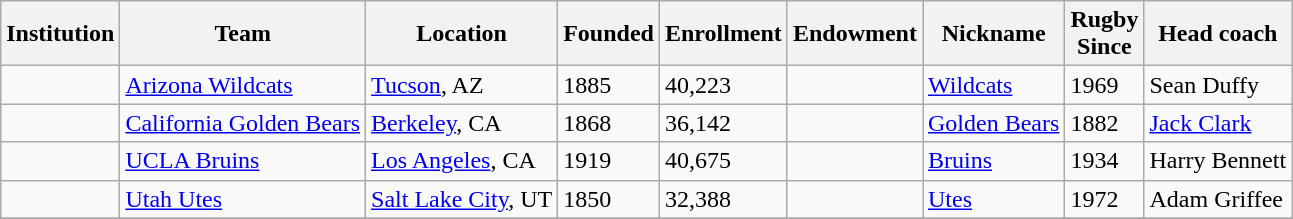<table class="wikitable">
<tr>
<th>Institution</th>
<th>Team</th>
<th>Location</th>
<th>Founded</th>
<th>Enrollment</th>
<th>Endowment</th>
<th>Nickname</th>
<th>Rugby <br> Since</th>
<th>Head coach</th>
</tr>
<tr>
<td></td>
<td><a href='#'>Arizona Wildcats</a></td>
<td><a href='#'>Tucson</a>, AZ</td>
<td>1885</td>
<td>40,223 </td>
<td> </td>
<td><a href='#'>Wildcats</a></td>
<td>1969</td>
<td>Sean Duffy</td>
</tr>
<tr>
<td></td>
<td><a href='#'>California Golden Bears</a></td>
<td><a href='#'>Berkeley</a>, CA</td>
<td>1868</td>
<td>36,142 </td>
<td> </td>
<td><a href='#'>Golden Bears</a></td>
<td>1882</td>
<td><a href='#'>Jack Clark</a></td>
</tr>
<tr>
<td></td>
<td><a href='#'>UCLA Bruins</a></td>
<td><a href='#'>Los Angeles</a>, CA</td>
<td>1919</td>
<td>40,675 </td>
<td> </td>
<td><a href='#'>Bruins</a></td>
<td>1934</td>
<td>Harry Bennett</td>
</tr>
<tr>
<td></td>
<td><a href='#'>Utah Utes</a></td>
<td><a href='#'>Salt Lake City</a>, UT</td>
<td>1850</td>
<td>32,388 </td>
<td> </td>
<td><a href='#'>Utes</a></td>
<td>1972</td>
<td>Adam Griffee</td>
</tr>
<tr>
</tr>
</table>
